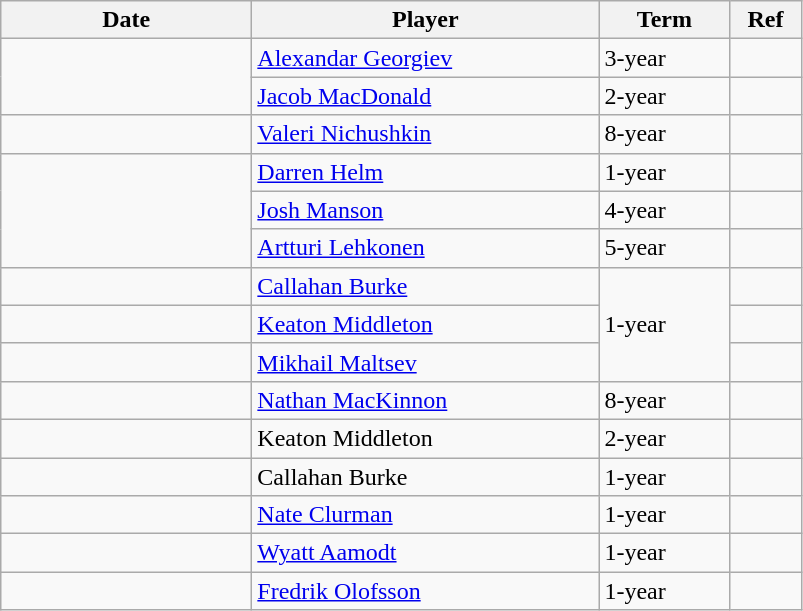<table class="wikitable">
<tr>
<th style="width: 10em;">Date</th>
<th style="width: 14em;">Player</th>
<th style="width: 5em;">Term</th>
<th style="width: 2.5em;">Ref</th>
</tr>
<tr>
<td rowspan=2></td>
<td><a href='#'>Alexandar Georgiev</a></td>
<td>3-year</td>
<td></td>
</tr>
<tr>
<td><a href='#'>Jacob MacDonald</a></td>
<td>2-year</td>
<td></td>
</tr>
<tr>
<td></td>
<td><a href='#'>Valeri Nichushkin</a></td>
<td>8-year</td>
<td></td>
</tr>
<tr>
<td rowspan=3></td>
<td><a href='#'>Darren Helm</a></td>
<td>1-year</td>
<td></td>
</tr>
<tr>
<td><a href='#'>Josh Manson</a></td>
<td>4-year</td>
<td></td>
</tr>
<tr>
<td><a href='#'>Artturi Lehkonen</a></td>
<td>5-year</td>
<td></td>
</tr>
<tr>
<td></td>
<td><a href='#'>Callahan Burke</a></td>
<td rowspan=3>1-year</td>
<td></td>
</tr>
<tr>
<td></td>
<td><a href='#'>Keaton Middleton</a></td>
<td></td>
</tr>
<tr>
<td></td>
<td><a href='#'>Mikhail Maltsev</a></td>
<td></td>
</tr>
<tr>
<td></td>
<td><a href='#'>Nathan MacKinnon</a></td>
<td>8-year</td>
<td></td>
</tr>
<tr>
<td></td>
<td>Keaton Middleton</td>
<td>2-year</td>
<td></td>
</tr>
<tr>
<td></td>
<td>Callahan Burke</td>
<td>1-year</td>
<td></td>
</tr>
<tr>
<td></td>
<td><a href='#'>Nate Clurman</a></td>
<td>1-year</td>
<td></td>
</tr>
<tr>
<td></td>
<td><a href='#'>Wyatt Aamodt</a></td>
<td>1-year</td>
<td></td>
</tr>
<tr>
<td></td>
<td><a href='#'>Fredrik Olofsson</a></td>
<td>1-year</td>
<td></td>
</tr>
</table>
